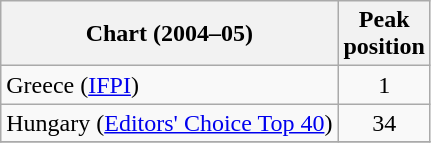<table class="wikitable sortable">
<tr>
<th scope="col">Chart (2004–05)</th>
<th scope="col">Peak<br>position</th>
</tr>
<tr>
<td>Greece (<a href='#'>IFPI</a>)</td>
<td align="center">1</td>
</tr>
<tr>
<td>Hungary (<a href='#'>Editors' Choice Top 40</a>)</td>
<td align="center">34</td>
</tr>
<tr>
</tr>
</table>
